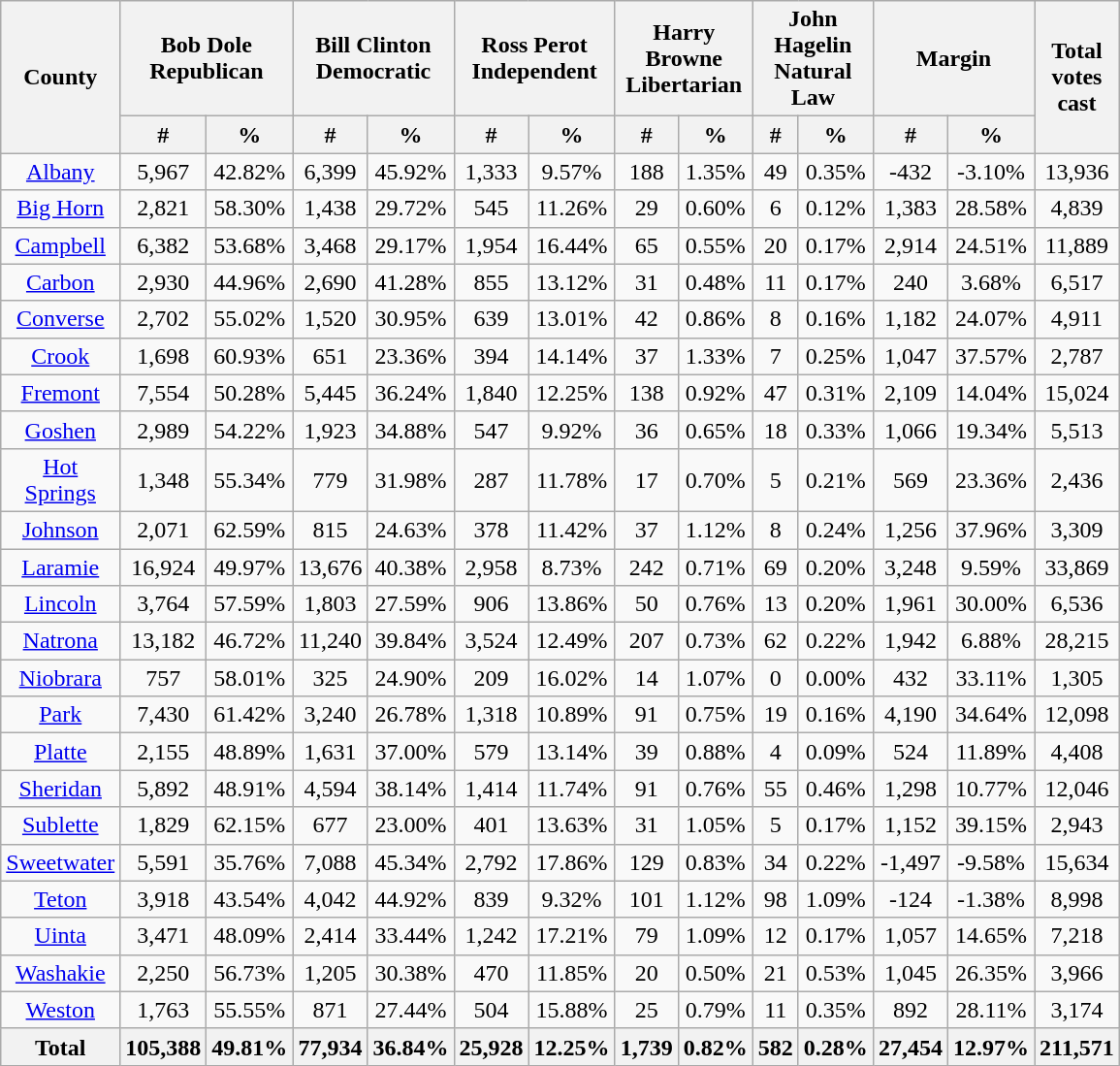<table width="60%" class="wikitable sortable" style="text-align:center">
<tr>
<th style="text-align:center;" rowspan="2">County</th>
<th style="text-align:center;" colspan="2">Bob Dole<br>Republican</th>
<th style="text-align:center;" colspan="2">Bill Clinton<br>Democratic</th>
<th style="text-align:center;" colspan="2">Ross Perot<br>Independent</th>
<th style="text-align:center;" colspan="2">Harry Browne<br>Libertarian</th>
<th style="text-align:center;" colspan="2">John Hagelin<br>Natural Law</th>
<th style="text-align:center;" colspan="2">Margin</th>
<th style="text-align:center;" rowspan="2" style="text-align:center;">Total votes cast</th>
</tr>
<tr>
<th style="text-align:center;" data-sort-type="number">#</th>
<th style="text-align:center;" data-sort-type="number">%</th>
<th style="text-align:center;" data-sort-type="number">#</th>
<th style="text-align:center;" data-sort-type="number">%</th>
<th style="text-align:center;" data-sort-type="number">#</th>
<th style="text-align:center;" data-sort-type="number">%</th>
<th style="text-align:center;" data-sort-type="number">#</th>
<th style="text-align:center;" data-sort-type="number">%</th>
<th style="text-align:center;" data-sort-type="number">#</th>
<th style="text-align:center;" data-sort-type="number">%</th>
<th style="text-align:center;" data-sort-type="number">#</th>
<th style="text-align:center;" data-sort-type="number">%</th>
</tr>
<tr style="text-align:center;">
<td><a href='#'>Albany</a></td>
<td>5,967</td>
<td>42.82%</td>
<td>6,399</td>
<td>45.92%</td>
<td>1,333</td>
<td>9.57%</td>
<td>188</td>
<td>1.35%</td>
<td>49</td>
<td>0.35%</td>
<td>-432</td>
<td>-3.10%</td>
<td>13,936</td>
</tr>
<tr style="text-align:center;">
<td><a href='#'>Big Horn</a></td>
<td>2,821</td>
<td>58.30%</td>
<td>1,438</td>
<td>29.72%</td>
<td>545</td>
<td>11.26%</td>
<td>29</td>
<td>0.60%</td>
<td>6</td>
<td>0.12%</td>
<td>1,383</td>
<td>28.58%</td>
<td>4,839</td>
</tr>
<tr style="text-align:center;">
<td><a href='#'>Campbell</a></td>
<td>6,382</td>
<td>53.68%</td>
<td>3,468</td>
<td>29.17%</td>
<td>1,954</td>
<td>16.44%</td>
<td>65</td>
<td>0.55%</td>
<td>20</td>
<td>0.17%</td>
<td>2,914</td>
<td>24.51%</td>
<td>11,889</td>
</tr>
<tr style="text-align:center;">
<td><a href='#'>Carbon</a></td>
<td>2,930</td>
<td>44.96%</td>
<td>2,690</td>
<td>41.28%</td>
<td>855</td>
<td>13.12%</td>
<td>31</td>
<td>0.48%</td>
<td>11</td>
<td>0.17%</td>
<td>240</td>
<td>3.68%</td>
<td>6,517</td>
</tr>
<tr style="text-align:center;">
<td><a href='#'>Converse</a></td>
<td>2,702</td>
<td>55.02%</td>
<td>1,520</td>
<td>30.95%</td>
<td>639</td>
<td>13.01%</td>
<td>42</td>
<td>0.86%</td>
<td>8</td>
<td>0.16%</td>
<td>1,182</td>
<td>24.07%</td>
<td>4,911</td>
</tr>
<tr style="text-align:center;">
<td><a href='#'>Crook</a></td>
<td>1,698</td>
<td>60.93%</td>
<td>651</td>
<td>23.36%</td>
<td>394</td>
<td>14.14%</td>
<td>37</td>
<td>1.33%</td>
<td>7</td>
<td>0.25%</td>
<td>1,047</td>
<td>37.57%</td>
<td>2,787</td>
</tr>
<tr style="text-align:center;">
<td><a href='#'>Fremont</a></td>
<td>7,554</td>
<td>50.28%</td>
<td>5,445</td>
<td>36.24%</td>
<td>1,840</td>
<td>12.25%</td>
<td>138</td>
<td>0.92%</td>
<td>47</td>
<td>0.31%</td>
<td>2,109</td>
<td>14.04%</td>
<td>15,024</td>
</tr>
<tr style="text-align:center;">
<td><a href='#'>Goshen</a></td>
<td>2,989</td>
<td>54.22%</td>
<td>1,923</td>
<td>34.88%</td>
<td>547</td>
<td>9.92%</td>
<td>36</td>
<td>0.65%</td>
<td>18</td>
<td>0.33%</td>
<td>1,066</td>
<td>19.34%</td>
<td>5,513</td>
</tr>
<tr style="text-align:center;">
<td><a href='#'>Hot Springs</a></td>
<td>1,348</td>
<td>55.34%</td>
<td>779</td>
<td>31.98%</td>
<td>287</td>
<td>11.78%</td>
<td>17</td>
<td>0.70%</td>
<td>5</td>
<td>0.21%</td>
<td>569</td>
<td>23.36%</td>
<td>2,436</td>
</tr>
<tr style="text-align:center;">
<td><a href='#'>Johnson</a></td>
<td>2,071</td>
<td>62.59%</td>
<td>815</td>
<td>24.63%</td>
<td>378</td>
<td>11.42%</td>
<td>37</td>
<td>1.12%</td>
<td>8</td>
<td>0.24%</td>
<td>1,256</td>
<td>37.96%</td>
<td>3,309</td>
</tr>
<tr style="text-align:center;">
<td><a href='#'>Laramie</a></td>
<td>16,924</td>
<td>49.97%</td>
<td>13,676</td>
<td>40.38%</td>
<td>2,958</td>
<td>8.73%</td>
<td>242</td>
<td>0.71%</td>
<td>69</td>
<td>0.20%</td>
<td>3,248</td>
<td>9.59%</td>
<td>33,869</td>
</tr>
<tr style="text-align:center;">
<td><a href='#'>Lincoln</a></td>
<td>3,764</td>
<td>57.59%</td>
<td>1,803</td>
<td>27.59%</td>
<td>906</td>
<td>13.86%</td>
<td>50</td>
<td>0.76%</td>
<td>13</td>
<td>0.20%</td>
<td>1,961</td>
<td>30.00%</td>
<td>6,536</td>
</tr>
<tr style="text-align:center;">
<td><a href='#'>Natrona</a></td>
<td>13,182</td>
<td>46.72%</td>
<td>11,240</td>
<td>39.84%</td>
<td>3,524</td>
<td>12.49%</td>
<td>207</td>
<td>0.73%</td>
<td>62</td>
<td>0.22%</td>
<td>1,942</td>
<td>6.88%</td>
<td>28,215</td>
</tr>
<tr style="text-align:center;">
<td><a href='#'>Niobrara</a></td>
<td>757</td>
<td>58.01%</td>
<td>325</td>
<td>24.90%</td>
<td>209</td>
<td>16.02%</td>
<td>14</td>
<td>1.07%</td>
<td>0</td>
<td>0.00%</td>
<td>432</td>
<td>33.11%</td>
<td>1,305</td>
</tr>
<tr style="text-align:center;">
<td><a href='#'>Park</a></td>
<td>7,430</td>
<td>61.42%</td>
<td>3,240</td>
<td>26.78%</td>
<td>1,318</td>
<td>10.89%</td>
<td>91</td>
<td>0.75%</td>
<td>19</td>
<td>0.16%</td>
<td>4,190</td>
<td>34.64%</td>
<td>12,098</td>
</tr>
<tr style="text-align:center;">
<td><a href='#'>Platte</a></td>
<td>2,155</td>
<td>48.89%</td>
<td>1,631</td>
<td>37.00%</td>
<td>579</td>
<td>13.14%</td>
<td>39</td>
<td>0.88%</td>
<td>4</td>
<td>0.09%</td>
<td>524</td>
<td>11.89%</td>
<td>4,408</td>
</tr>
<tr style="text-align:center;">
<td><a href='#'>Sheridan</a></td>
<td>5,892</td>
<td>48.91%</td>
<td>4,594</td>
<td>38.14%</td>
<td>1,414</td>
<td>11.74%</td>
<td>91</td>
<td>0.76%</td>
<td>55</td>
<td>0.46%</td>
<td>1,298</td>
<td>10.77%</td>
<td>12,046</td>
</tr>
<tr style="text-align:center;">
<td><a href='#'>Sublette</a></td>
<td>1,829</td>
<td>62.15%</td>
<td>677</td>
<td>23.00%</td>
<td>401</td>
<td>13.63%</td>
<td>31</td>
<td>1.05%</td>
<td>5</td>
<td>0.17%</td>
<td>1,152</td>
<td>39.15%</td>
<td>2,943</td>
</tr>
<tr style="text-align:center;">
<td><a href='#'>Sweetwater</a></td>
<td>5,591</td>
<td>35.76%</td>
<td>7,088</td>
<td>45.34%</td>
<td>2,792</td>
<td>17.86%</td>
<td>129</td>
<td>0.83%</td>
<td>34</td>
<td>0.22%</td>
<td>-1,497</td>
<td>-9.58%</td>
<td>15,634</td>
</tr>
<tr style="text-align:center;">
<td><a href='#'>Teton</a></td>
<td>3,918</td>
<td>43.54%</td>
<td>4,042</td>
<td>44.92%</td>
<td>839</td>
<td>9.32%</td>
<td>101</td>
<td>1.12%</td>
<td>98</td>
<td>1.09%</td>
<td>-124</td>
<td>-1.38%</td>
<td>8,998</td>
</tr>
<tr style="text-align:center;">
<td><a href='#'>Uinta</a></td>
<td>3,471</td>
<td>48.09%</td>
<td>2,414</td>
<td>33.44%</td>
<td>1,242</td>
<td>17.21%</td>
<td>79</td>
<td>1.09%</td>
<td>12</td>
<td>0.17%</td>
<td>1,057</td>
<td>14.65%</td>
<td>7,218</td>
</tr>
<tr style="text-align:center;">
<td><a href='#'>Washakie</a></td>
<td>2,250</td>
<td>56.73%</td>
<td>1,205</td>
<td>30.38%</td>
<td>470</td>
<td>11.85%</td>
<td>20</td>
<td>0.50%</td>
<td>21</td>
<td>0.53%</td>
<td>1,045</td>
<td>26.35%</td>
<td>3,966</td>
</tr>
<tr style="text-align:center;">
<td><a href='#'>Weston</a></td>
<td>1,763</td>
<td>55.55%</td>
<td>871</td>
<td>27.44%</td>
<td>504</td>
<td>15.88%</td>
<td>25</td>
<td>0.79%</td>
<td>11</td>
<td>0.35%</td>
<td>892</td>
<td>28.11%</td>
<td>3,174</td>
</tr>
<tr style="text-align:center;">
<th>Total</th>
<th>105,388</th>
<th>49.81%</th>
<th>77,934</th>
<th>36.84%</th>
<th>25,928</th>
<th>12.25%</th>
<th>1,739</th>
<th>0.82%</th>
<th>582</th>
<th>0.28%</th>
<th>27,454</th>
<th>12.97%</th>
<th>211,571</th>
</tr>
</table>
